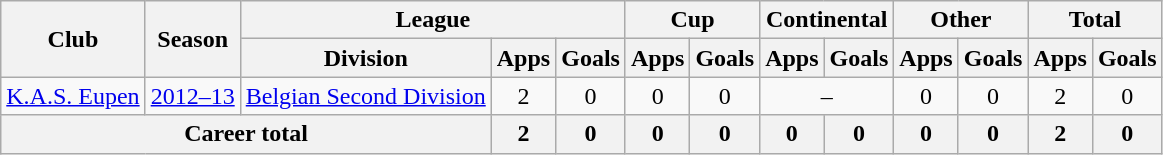<table class="wikitable" style="text-align: center">
<tr>
<th rowspan="2">Club</th>
<th rowspan="2">Season</th>
<th colspan="3">League</th>
<th colspan="2">Cup</th>
<th colspan="2">Continental</th>
<th colspan="2">Other</th>
<th colspan="2">Total</th>
</tr>
<tr>
<th>Division</th>
<th>Apps</th>
<th>Goals</th>
<th>Apps</th>
<th>Goals</th>
<th>Apps</th>
<th>Goals</th>
<th>Apps</th>
<th>Goals</th>
<th>Apps</th>
<th>Goals</th>
</tr>
<tr>
<td><a href='#'>K.A.S. Eupen</a></td>
<td><a href='#'>2012–13</a></td>
<td><a href='#'>Belgian Second Division</a></td>
<td>2</td>
<td>0</td>
<td>0</td>
<td>0</td>
<td colspan="2">–</td>
<td>0</td>
<td>0</td>
<td>2</td>
<td>0</td>
</tr>
<tr>
<th colspan="3"><strong>Career total</strong></th>
<th>2</th>
<th>0</th>
<th>0</th>
<th>0</th>
<th>0</th>
<th>0</th>
<th>0</th>
<th>0</th>
<th>2</th>
<th>0</th>
</tr>
</table>
